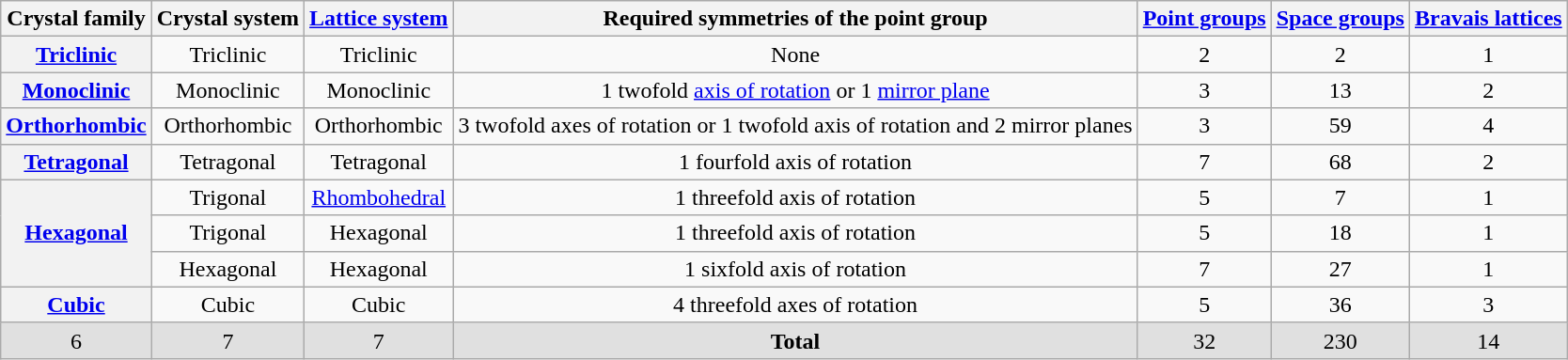<table class="wikitable" style="margin: 1em auto; text-align: center;">
<tr>
<th>Crystal family</th>
<th>Crystal system</th>
<th><a href='#'>Lattice system</a></th>
<th>Required symmetries of the point group</th>
<th><a href='#'>Point groups</a></th>
<th><a href='#'>Space groups</a></th>
<th><a href='#'>Bravais lattices</a></th>
</tr>
<tr>
<th><a href='#'>Triclinic</a></th>
<td>Triclinic</td>
<td>Triclinic</td>
<td>None</td>
<td>2</td>
<td>2</td>
<td>1</td>
</tr>
<tr>
<th><a href='#'>Monoclinic</a></th>
<td>Monoclinic</td>
<td>Monoclinic</td>
<td>1 twofold <a href='#'>axis of rotation</a> or 1 <a href='#'>mirror plane</a></td>
<td>3</td>
<td>13</td>
<td>2</td>
</tr>
<tr>
<th><a href='#'>Orthorhombic</a></th>
<td>Orthorhombic</td>
<td>Orthorhombic</td>
<td>3 twofold axes of rotation or 1 twofold axis of rotation and 2 mirror planes</td>
<td>3</td>
<td>59</td>
<td>4</td>
</tr>
<tr>
<th><a href='#'>Tetragonal</a></th>
<td>Tetragonal</td>
<td>Tetragonal</td>
<td>1 fourfold axis of rotation</td>
<td>7</td>
<td>68</td>
<td>2</td>
</tr>
<tr>
<th rowspan=3><a href='#'>Hexagonal</a></th>
<td>Trigonal</td>
<td><a href='#'>Rhombohedral</a></td>
<td>1 threefold axis of rotation</td>
<td>5</td>
<td>7</td>
<td>1</td>
</tr>
<tr>
<td>Trigonal</td>
<td>Hexagonal</td>
<td>1 threefold axis of rotation</td>
<td>5</td>
<td>18</td>
<td>1</td>
</tr>
<tr>
<td>Hexagonal</td>
<td>Hexagonal</td>
<td>1 sixfold axis of rotation</td>
<td>7</td>
<td>27</td>
<td>1</td>
</tr>
<tr>
<th><a href='#'>Cubic</a></th>
<td>Cubic</td>
<td>Cubic</td>
<td>4 threefold axes of rotation</td>
<td>5</td>
<td>36</td>
<td>3</td>
</tr>
<tr bgcolor=#e0e0e0>
<td>6</td>
<td>7</td>
<td>7</td>
<td><strong>Total</strong></td>
<td>32</td>
<td>230</td>
<td>14</td>
</tr>
</table>
